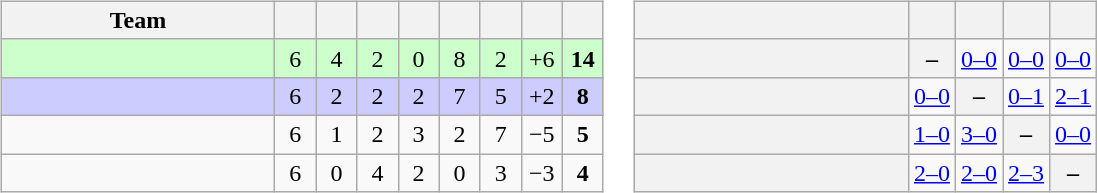<table>
<tr>
<td><br><table class="wikitable" style="text-align:center">
<tr>
<th width="175">Team</th>
<th width="20"></th>
<th width="20"></th>
<th width="20"></th>
<th width="20"></th>
<th width="20"></th>
<th width="20"></th>
<th width="20"></th>
<th width="20"></th>
</tr>
<tr bgcolor=#ccffcc>
<td align=left></td>
<td>6</td>
<td>4</td>
<td>2</td>
<td>0</td>
<td>8</td>
<td>2</td>
<td>+6</td>
<td><strong>14</strong></td>
</tr>
<tr bgcolor=#ccccff>
<td align=left></td>
<td>6</td>
<td>2</td>
<td>2</td>
<td>2</td>
<td>7</td>
<td>5</td>
<td>+2</td>
<td><strong>8</strong></td>
</tr>
<tr>
<td align=left></td>
<td>6</td>
<td>1</td>
<td>2</td>
<td>3</td>
<td>2</td>
<td>7</td>
<td>−5</td>
<td><strong>5</strong></td>
</tr>
<tr>
<td align=left></td>
<td>6</td>
<td>0</td>
<td>4</td>
<td>2</td>
<td>0</td>
<td>3</td>
<td>−3</td>
<td><strong>4</strong></td>
</tr>
</table>
</td>
<td><br><table class="wikitable" style="text-align:center">
<tr>
<th width="175"> </th>
<th></th>
<th></th>
<th></th>
<th></th>
</tr>
<tr>
<th style="text-align:right;"></th>
<th>–</th>
<td><a href='#'>0–0</a></td>
<td><a href='#'>0–0</a></td>
<td><a href='#'>0–0</a></td>
</tr>
<tr>
<th style="text-align:right;"></th>
<td><a href='#'>0–0</a></td>
<th>–</th>
<td><a href='#'>0–1</a></td>
<td><a href='#'>2–1</a></td>
</tr>
<tr>
<th style="text-align:right;"></th>
<td><a href='#'>1–0</a></td>
<td><a href='#'>3–0</a></td>
<th>–</th>
<td><a href='#'>0–0</a></td>
</tr>
<tr>
<th style="text-align:right;"></th>
<td><a href='#'>2–0</a></td>
<td><a href='#'>2–0</a></td>
<td><a href='#'>2–3</a></td>
<th>–</th>
</tr>
</table>
</td>
</tr>
</table>
